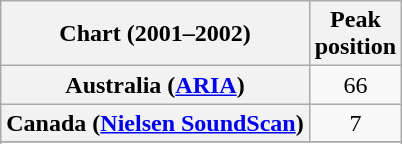<table class="wikitable sortable plainrowheaders" style="text-align:center">
<tr>
<th scope="col">Chart (2001–2002)</th>
<th scope="col">Peak<br>position</th>
</tr>
<tr>
<th scope="row">Australia (<a href='#'>ARIA</a>)</th>
<td>66</td>
</tr>
<tr>
<th scope="row">Canada (<a href='#'>Nielsen SoundScan</a>)</th>
<td>7</td>
</tr>
<tr>
</tr>
<tr>
</tr>
<tr>
</tr>
<tr>
</tr>
<tr>
</tr>
</table>
